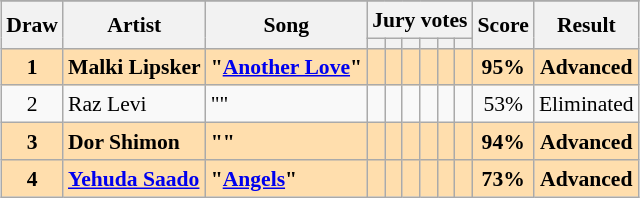<table class="sortable wikitable" style="margin: 1em auto 1em auto; text-align:center; font-size:90%; line-height:18px;">
<tr>
</tr>
<tr>
<th rowspan="2">Draw</th>
<th rowspan="2">Artist</th>
<th rowspan="2">Song</th>
<th colspan="6" class="unsortable">Jury votes</th>
<th rowspan="2">Score</th>
<th rowspan="2">Result</th>
</tr>
<tr>
<th class="unsortable"></th>
<th class="unsortable"></th>
<th class="unsortable"></th>
<th class="unsortable"></th>
<th class="unsortable"></th>
<th class="unsortable"></th>
</tr>
<tr style="font-weight:bold; background:navajowhite;">
<td>1</td>
<td align="left">Malki Lipsker</td>
<td align="left">"<a href='#'>Another Love</a>"</td>
<td></td>
<td></td>
<td></td>
<td></td>
<td></td>
<td></td>
<td>95%</td>
<td>Advanced</td>
</tr>
<tr>
<td>2</td>
<td align="left">Raz Levi</td>
<td align="left">""</td>
<td></td>
<td></td>
<td></td>
<td></td>
<td></td>
<td></td>
<td>53%</td>
<td>Eliminated</td>
</tr>
<tr style="font-weight:bold; background:navajowhite;">
<td>3</td>
<td align="left">Dor Shimon</td>
<td align="left">""</td>
<td></td>
<td></td>
<td></td>
<td></td>
<td></td>
<td></td>
<td>94%</td>
<td>Advanced</td>
</tr>
<tr style="font-weight:bold; background:navajowhite;">
<td>4</td>
<td align="left"><a href='#'>Yehuda Saado</a></td>
<td align="left">"<a href='#'>Angels</a>"</td>
<td></td>
<td></td>
<td></td>
<td></td>
<td></td>
<td></td>
<td>73%</td>
<td>Advanced</td>
</tr>
</table>
